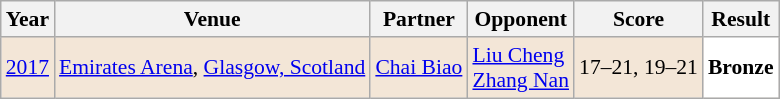<table class="sortable wikitable" style="font-size: 90%;">
<tr>
<th>Year</th>
<th>Venue</th>
<th>Partner</th>
<th>Opponent</th>
<th>Score</th>
<th>Result</th>
</tr>
<tr style="background:#F3E6D7">
<td align="center"><a href='#'>2017</a></td>
<td align="left"><a href='#'>Emirates Arena</a>, <a href='#'>Glasgow, Scotland</a></td>
<td align="left"> <a href='#'>Chai Biao</a></td>
<td align="left"> <a href='#'>Liu Cheng</a> <br>  <a href='#'>Zhang Nan</a></td>
<td align="left">17–21, 19–21</td>
<td style="text-align:left; background:white"> <strong>Bronze</strong></td>
</tr>
</table>
